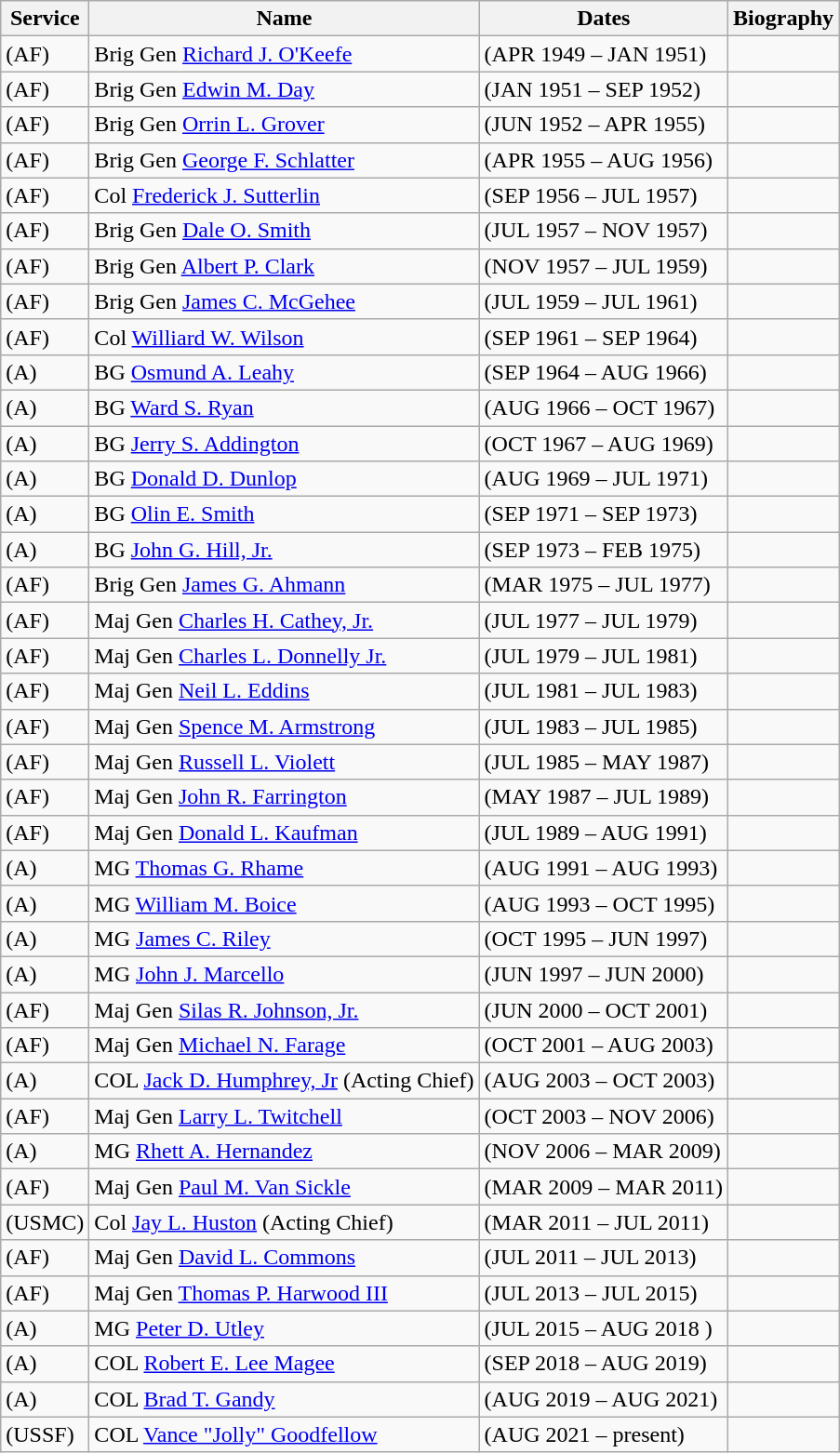<table class="wikitable">
<tr>
<th>Service</th>
<th>Name</th>
<th>Dates</th>
<th>Biography</th>
</tr>
<tr>
<td>(AF)</td>
<td>Brig Gen <a href='#'>Richard J. O'Keefe</a></td>
<td>(APR 1949 – JAN 1951)</td>
<td></td>
</tr>
<tr>
<td>(AF)</td>
<td>Brig Gen <a href='#'>Edwin M. Day</a></td>
<td>(JAN 1951 – SEP 1952)</td>
<td></td>
</tr>
<tr>
<td>(AF)</td>
<td>Brig Gen <a href='#'>Orrin L. Grover</a></td>
<td>(JUN 1952 – APR 1955)</td>
<td></td>
</tr>
<tr>
<td>(AF)</td>
<td>Brig Gen <a href='#'>George F. Schlatter</a></td>
<td>(APR 1955 – AUG 1956)</td>
<td></td>
</tr>
<tr>
<td>(AF)</td>
<td>Col <a href='#'>Frederick J. Sutterlin</a></td>
<td>(SEP 1956 – JUL 1957)</td>
<td></td>
</tr>
<tr>
<td>(AF)</td>
<td>Brig Gen <a href='#'>Dale O. Smith</a></td>
<td>(JUL 1957 – NOV 1957)</td>
<td></td>
</tr>
<tr>
<td>(AF)</td>
<td>Brig Gen <a href='#'>Albert P. Clark</a></td>
<td>(NOV 1957 – JUL 1959)</td>
<td></td>
</tr>
<tr>
<td>(AF)</td>
<td>Brig Gen <a href='#'>James C. McGehee</a></td>
<td>(JUL 1959 – JUL 1961)</td>
<td></td>
</tr>
<tr>
<td>(AF)</td>
<td>Col <a href='#'>Williard W. Wilson</a></td>
<td>(SEP 1961 – SEP 1964)</td>
<td></td>
</tr>
<tr>
<td>(A)</td>
<td>BG <a href='#'>Osmund A. Leahy</a></td>
<td>(SEP 1964 – AUG 1966)</td>
<td></td>
</tr>
<tr>
<td>(A)</td>
<td>BG <a href='#'>Ward S. Ryan</a></td>
<td>(AUG 1966 – OCT 1967)</td>
<td></td>
</tr>
<tr>
<td>(A)</td>
<td>BG <a href='#'>Jerry S. Addington</a></td>
<td>(OCT 1967 – AUG 1969)</td>
<td></td>
</tr>
<tr>
<td>(A)</td>
<td>BG <a href='#'>Donald D. Dunlop</a></td>
<td>(AUG 1969 – JUL 1971)</td>
<td></td>
</tr>
<tr>
<td>(A)</td>
<td>BG <a href='#'>Olin E. Smith</a></td>
<td>(SEP 1971 – SEP 1973)</td>
<td></td>
</tr>
<tr>
<td>(A)</td>
<td>BG <a href='#'>John G. Hill, Jr.</a></td>
<td>(SEP 1973 – FEB 1975)</td>
<td></td>
</tr>
<tr>
<td>(AF)</td>
<td>Brig Gen <a href='#'>James G. Ahmann</a></td>
<td>(MAR 1975 – JUL 1977)</td>
<td></td>
</tr>
<tr>
<td>(AF)</td>
<td>Maj Gen <a href='#'>Charles H. Cathey, Jr.</a></td>
<td>(JUL 1977 – JUL 1979)</td>
<td></td>
</tr>
<tr>
<td>(AF)</td>
<td>Maj Gen <a href='#'>Charles L. Donnelly Jr.</a></td>
<td>(JUL 1979 – JUL 1981)</td>
<td></td>
</tr>
<tr>
<td>(AF)</td>
<td>Maj Gen <a href='#'>Neil L. Eddins</a></td>
<td>(JUL 1981 – JUL 1983)</td>
<td></td>
</tr>
<tr>
<td>(AF)</td>
<td>Maj Gen <a href='#'>Spence M. Armstrong</a></td>
<td>(JUL 1983 – JUL 1985)</td>
<td></td>
</tr>
<tr>
<td>(AF)</td>
<td>Maj Gen <a href='#'>Russell L. Violett</a></td>
<td>(JUL 1985 – MAY 1987)</td>
<td></td>
</tr>
<tr>
<td>(AF)</td>
<td>Maj Gen <a href='#'>John R. Farrington</a></td>
<td>(MAY 1987 – JUL 1989)</td>
<td></td>
</tr>
<tr>
<td>(AF)</td>
<td>Maj Gen <a href='#'>Donald L. Kaufman</a></td>
<td>(JUL 1989 – AUG 1991)</td>
<td></td>
</tr>
<tr>
<td>(A)</td>
<td>MG <a href='#'>Thomas G. Rhame</a></td>
<td>(AUG 1991 – AUG 1993)</td>
<td></td>
</tr>
<tr>
<td>(A)</td>
<td>MG <a href='#'>William M. Boice</a></td>
<td>(AUG 1993 – OCT 1995)</td>
<td></td>
</tr>
<tr>
<td>(A)</td>
<td>MG <a href='#'>James C. Riley</a></td>
<td>(OCT 1995 – JUN 1997)</td>
<td></td>
</tr>
<tr>
<td>(A)</td>
<td>MG <a href='#'>John J. Marcello</a></td>
<td>(JUN 1997 – JUN 2000)</td>
<td></td>
</tr>
<tr>
<td>(AF)</td>
<td>Maj Gen <a href='#'>Silas R. Johnson, Jr.</a></td>
<td>(JUN 2000 – OCT 2001)</td>
<td></td>
</tr>
<tr>
<td>(AF)</td>
<td>Maj Gen <a href='#'>Michael N. Farage</a></td>
<td>(OCT 2001 – AUG 2003)</td>
<td></td>
</tr>
<tr>
<td>(A)</td>
<td>COL <a href='#'>Jack D. Humphrey, Jr</a> (Acting Chief)</td>
<td>(AUG 2003 – OCT 2003)</td>
<td></td>
</tr>
<tr>
<td>(AF)</td>
<td>Maj Gen <a href='#'>Larry L. Twitchell</a></td>
<td>(OCT 2003 – NOV 2006)</td>
<td></td>
</tr>
<tr>
<td>(A)</td>
<td>MG <a href='#'>Rhett A. Hernandez</a></td>
<td>(NOV 2006 – MAR 2009)</td>
<td></td>
</tr>
<tr>
<td>(AF)</td>
<td>Maj Gen <a href='#'>Paul M. Van Sickle</a></td>
<td>(MAR 2009 – MAR 2011)</td>
<td></td>
</tr>
<tr>
<td>(USMC)</td>
<td>Col <a href='#'>Jay L. Huston</a> (Acting Chief)</td>
<td>(MAR 2011 – JUL 2011)</td>
<td></td>
</tr>
<tr>
<td>(AF)</td>
<td>Maj Gen <a href='#'>David L. Commons</a></td>
<td>(JUL 2011 – JUL 2013)</td>
<td></td>
</tr>
<tr>
<td>(AF)</td>
<td>Maj Gen <a href='#'>Thomas P. Harwood III</a></td>
<td>(JUL 2013 – JUL 2015)</td>
<td></td>
</tr>
<tr>
<td>(A)</td>
<td>MG <a href='#'>Peter D. Utley</a></td>
<td>(JUL 2015 – AUG 2018 )</td>
<td></td>
</tr>
<tr>
<td>(A)</td>
<td>COL <a href='#'>Robert E. Lee Magee</a></td>
<td>(SEP 2018 – AUG 2019)</td>
<td></td>
</tr>
<tr>
<td>(A)</td>
<td>COL <a href='#'>Brad T. Gandy</a></td>
<td>(AUG 2019 – AUG 2021)</td>
<td></td>
</tr>
<tr>
<td>(USSF)</td>
<td>COL <a href='#'>Vance "Jolly" Goodfellow</a></td>
<td>(AUG 2021 – present)</td>
<td></td>
</tr>
</table>
